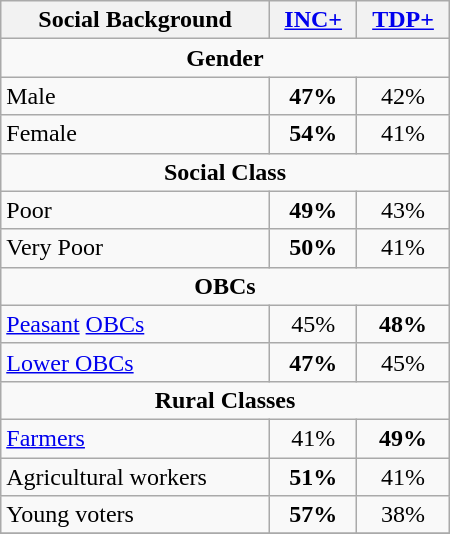<table class="wikitable" border="1" style = "float: left; width:300px">
<tr>
<th>Social Background</th>
<th><a href='#'>INC+</a></th>
<th><a href='#'>TDP+</a></th>
</tr>
<tr>
<td colspan = "3" align = "center"><strong>Gender</strong></td>
</tr>
<tr>
<td>Male</td>
<td align = "center"><strong>47%</strong></td>
<td align = "center">42%</td>
</tr>
<tr>
<td>Female</td>
<td align = "center"><strong>54%</strong></td>
<td align = "center">41%</td>
</tr>
<tr>
<td colspan = "3" align = "center"><strong>Social Class</strong></td>
</tr>
<tr>
<td>Poor</td>
<td align = "center"><strong>49%</strong></td>
<td align = "center">43%</td>
</tr>
<tr>
<td>Very Poor</td>
<td align = "center"><strong>50%</strong></td>
<td align = "center">41%</td>
</tr>
<tr>
<td colspan = "3" align = "center"><strong>OBCs</strong></td>
</tr>
<tr>
<td><a href='#'>Peasant</a> <a href='#'>OBCs</a></td>
<td align = "center">45%</td>
<td align = "center"><strong>48%</strong></td>
</tr>
<tr>
<td><a href='#'>Lower OBCs</a></td>
<td align = "center"><strong>47%</strong></td>
<td align = "center">45%</td>
</tr>
<tr>
<td colspan = "3" align = "center"><strong>Rural Classes</strong></td>
</tr>
<tr>
<td><a href='#'>Farmers</a></td>
<td align = "center">41%</td>
<td align = "center"><strong>49%</strong></td>
</tr>
<tr>
<td>Agricultural workers</td>
<td align = "center"><strong>51%</strong></td>
<td align = "center">41%</td>
</tr>
<tr>
<td>Young voters</td>
<td align = "center"><strong>57%</strong></td>
<td align = "center">38%</td>
</tr>
<tr>
</tr>
</table>
